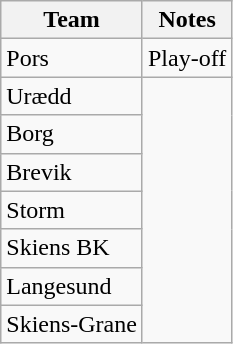<table class="wikitable">
<tr>
<th>Team</th>
<th>Notes</th>
</tr>
<tr>
<td>Pors</td>
<td>Play-off</td>
</tr>
<tr>
<td>Urædd</td>
</tr>
<tr>
<td>Borg</td>
</tr>
<tr>
<td>Brevik</td>
</tr>
<tr>
<td>Storm</td>
</tr>
<tr>
<td>Skiens BK</td>
</tr>
<tr>
<td>Langesund</td>
</tr>
<tr>
<td>Skiens-Grane</td>
</tr>
</table>
